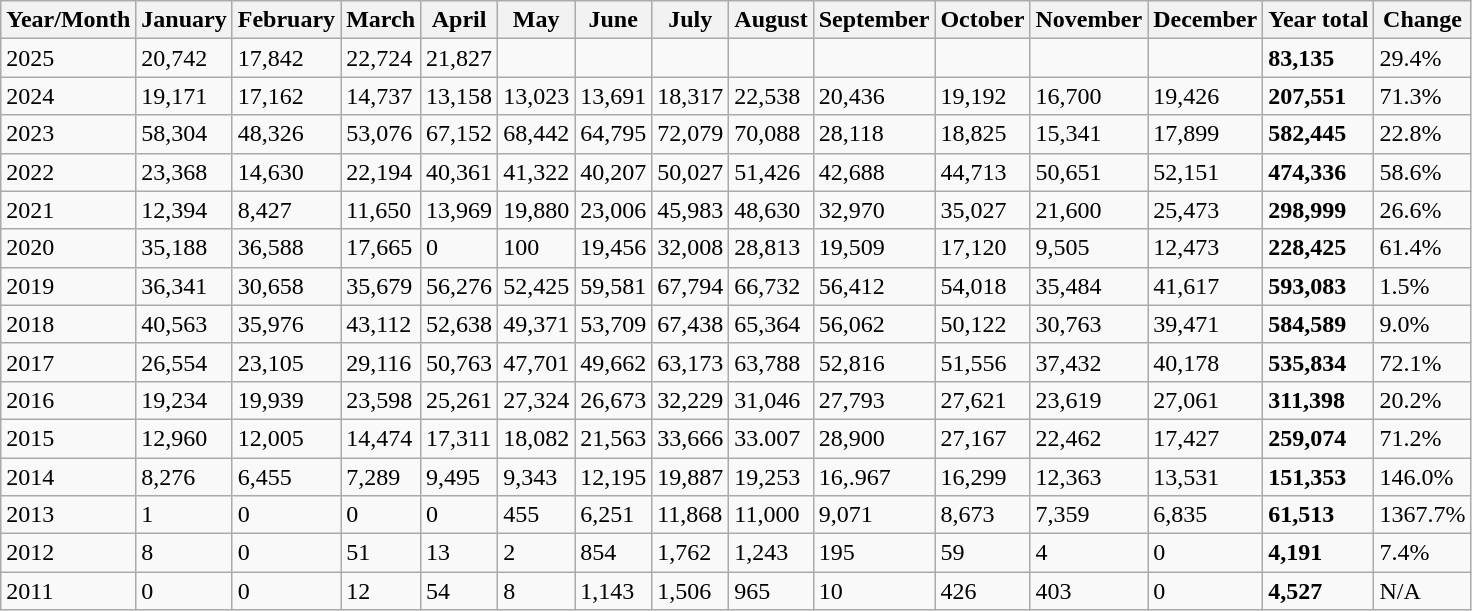<table class="wikitable">
<tr>
<th>Year/Month </th>
<th>January</th>
<th>February</th>
<th>March</th>
<th>April</th>
<th>May</th>
<th>June</th>
<th>July</th>
<th>August</th>
<th>September</th>
<th>October</th>
<th>November</th>
<th>December</th>
<th>Year total</th>
<th>Change</th>
</tr>
<tr>
<td>2025</td>
<td>20,742</td>
<td>17,842</td>
<td>22,724</td>
<td>21,827</td>
<td></td>
<td></td>
<td></td>
<td></td>
<td></td>
<td></td>
<td></td>
<td></td>
<td><strong>83,135</strong></td>
<td>29.4%</td>
</tr>
<tr>
<td>2024</td>
<td>19,171</td>
<td>17,162</td>
<td>14,737</td>
<td>13,158</td>
<td>13,023</td>
<td>13,691</td>
<td>18,317</td>
<td>22,538</td>
<td>20,436</td>
<td>19,192</td>
<td>16,700</td>
<td>19,426</td>
<td><strong>207,551</strong></td>
<td>71.3%</td>
</tr>
<tr>
<td>2023</td>
<td>58,304</td>
<td>48,326</td>
<td>53,076</td>
<td>67,152</td>
<td>68,442</td>
<td>64,795</td>
<td>72,079</td>
<td>70,088</td>
<td>28,118</td>
<td>18,825</td>
<td>15,341</td>
<td>17,899</td>
<td><strong>582,445</strong></td>
<td>22.8%</td>
</tr>
<tr>
<td>2022</td>
<td>23,368</td>
<td>14,630</td>
<td>22,194</td>
<td>40,361</td>
<td>41,322</td>
<td>40,207</td>
<td>50,027</td>
<td>51,426</td>
<td>42,688</td>
<td>44,713</td>
<td>50,651</td>
<td>52,151</td>
<td><strong>474,336</strong></td>
<td>58.6%</td>
</tr>
<tr>
<td>2021</td>
<td>12,394</td>
<td>8,427</td>
<td>11,650</td>
<td>13,969</td>
<td>19,880</td>
<td>23,006</td>
<td>45,983</td>
<td>48,630</td>
<td>32,970</td>
<td>35,027</td>
<td>21,600</td>
<td>25,473</td>
<td><strong>298,999</strong></td>
<td>26.6%</td>
</tr>
<tr>
<td>2020</td>
<td>35,188</td>
<td>36,588</td>
<td>17,665</td>
<td>0</td>
<td>100</td>
<td>19,456</td>
<td>32,008</td>
<td>28,813</td>
<td>19,509</td>
<td>17,120</td>
<td>9,505</td>
<td>12,473</td>
<td><strong>228,425</strong></td>
<td>61.4%</td>
</tr>
<tr>
<td>2019</td>
<td>36,341</td>
<td>30,658</td>
<td>35,679</td>
<td>56,276</td>
<td>52,425</td>
<td>59,581</td>
<td>67,794</td>
<td>66,732</td>
<td>56,412</td>
<td>54,018</td>
<td>35,484</td>
<td>41,617</td>
<td><strong>593,083</strong></td>
<td>1.5%</td>
</tr>
<tr>
<td>2018</td>
<td>40,563</td>
<td>35,976</td>
<td>43,112</td>
<td>52,638</td>
<td>49,371</td>
<td>53,709</td>
<td>67,438</td>
<td>65,364</td>
<td>56,062</td>
<td>50,122</td>
<td>30,763</td>
<td>39,471</td>
<td><strong>584,589</strong></td>
<td>9.0%</td>
</tr>
<tr>
<td>2017</td>
<td>26,554</td>
<td>23,105</td>
<td>29,116</td>
<td>50,763</td>
<td>47,701</td>
<td>49,662</td>
<td>63,173</td>
<td>63,788</td>
<td>52,816</td>
<td>51,556</td>
<td>37,432</td>
<td>40,178</td>
<td><strong>535,834</strong></td>
<td>72.1%</td>
</tr>
<tr>
<td>2016</td>
<td>19,234</td>
<td>19,939</td>
<td>23,598</td>
<td>25,261</td>
<td>27,324</td>
<td>26,673</td>
<td>32,229</td>
<td>31,046</td>
<td>27,793</td>
<td>27,621</td>
<td>23,619</td>
<td>27,061</td>
<td><strong>311,398</strong></td>
<td>20.2%</td>
</tr>
<tr>
<td>2015</td>
<td>12,960</td>
<td>12,005</td>
<td>14,474</td>
<td>17,311</td>
<td>18,082</td>
<td>21,563</td>
<td>33,666</td>
<td>33.007</td>
<td>28,900</td>
<td>27,167</td>
<td>22,462</td>
<td>17,427</td>
<td><strong>259,074</strong></td>
<td>71.2%</td>
</tr>
<tr>
<td>2014</td>
<td>8,276</td>
<td>6,455</td>
<td>7,289</td>
<td>9,495</td>
<td>9,343</td>
<td>12,195</td>
<td>19,887</td>
<td>19,253</td>
<td>16,.967</td>
<td>16,299</td>
<td>12,363</td>
<td>13,531</td>
<td><strong>151,353</strong></td>
<td>146.0%</td>
</tr>
<tr>
<td>2013</td>
<td>1</td>
<td>0</td>
<td>0</td>
<td>0</td>
<td>455</td>
<td>6,251</td>
<td>11,868</td>
<td>11,000</td>
<td>9,071</td>
<td>8,673</td>
<td>7,359</td>
<td>6,835</td>
<td><strong>61,513</strong></td>
<td>1367.7%</td>
</tr>
<tr>
<td>2012</td>
<td>8</td>
<td>0</td>
<td>51</td>
<td>13</td>
<td>2</td>
<td>854</td>
<td>1,762</td>
<td>1,243</td>
<td>195</td>
<td>59</td>
<td>4</td>
<td>0</td>
<td><strong>4,191</strong></td>
<td>7.4%</td>
</tr>
<tr>
<td>2011</td>
<td>0</td>
<td>0</td>
<td>12</td>
<td>54</td>
<td>8</td>
<td>1,143</td>
<td>1,506</td>
<td>965</td>
<td>10</td>
<td>426</td>
<td>403</td>
<td>0</td>
<td><strong>4,527</strong></td>
<td>N/A</td>
</tr>
</table>
